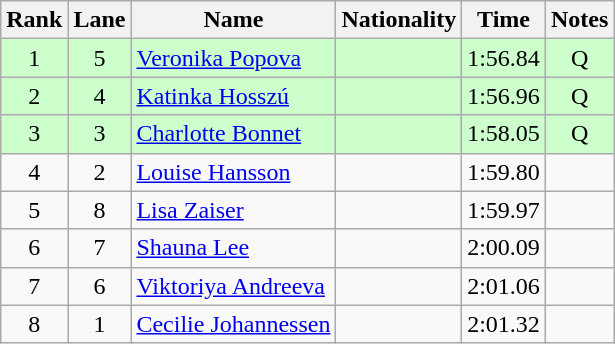<table class="wikitable sortable" style="text-align:center">
<tr>
<th>Rank</th>
<th>Lane</th>
<th>Name</th>
<th>Nationality</th>
<th>Time</th>
<th>Notes</th>
</tr>
<tr bgcolor=ccffcc>
<td>1</td>
<td>5</td>
<td align=left><a href='#'>Veronika Popova</a></td>
<td align=left></td>
<td>1:56.84</td>
<td>Q</td>
</tr>
<tr bgcolor=ccffcc>
<td>2</td>
<td>4</td>
<td align=left><a href='#'>Katinka Hosszú</a></td>
<td align=left></td>
<td>1:56.96</td>
<td>Q</td>
</tr>
<tr bgcolor=ccffcc>
<td>3</td>
<td>3</td>
<td align=left><a href='#'>Charlotte Bonnet</a></td>
<td align=left></td>
<td>1:58.05</td>
<td>Q</td>
</tr>
<tr>
<td>4</td>
<td>2</td>
<td align=left><a href='#'>Louise Hansson</a></td>
<td align=left></td>
<td>1:59.80</td>
<td></td>
</tr>
<tr>
<td>5</td>
<td>8</td>
<td align=left><a href='#'>Lisa Zaiser</a></td>
<td align=left></td>
<td>1:59.97</td>
<td></td>
</tr>
<tr>
<td>6</td>
<td>7</td>
<td align=left><a href='#'>Shauna Lee</a></td>
<td align=left></td>
<td>2:00.09</td>
<td></td>
</tr>
<tr>
<td>7</td>
<td>6</td>
<td align=left><a href='#'>Viktoriya Andreeva</a></td>
<td align=left></td>
<td>2:01.06</td>
<td></td>
</tr>
<tr>
<td>8</td>
<td>1</td>
<td align=left><a href='#'>Cecilie Johannessen</a></td>
<td align=left></td>
<td>2:01.32</td>
<td></td>
</tr>
</table>
